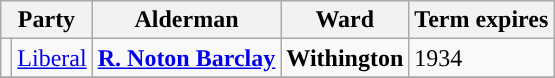<table class="wikitable">
<tr>
<th colspan="2">Party</th>
<th>Alderman</th>
<th>Ward</th>
<th>Term expires</th>
</tr>
<tr>
<td style="background-color:"></td>
<td><a href='#'>Liberal</a></td>
<td><strong><a href='#'>R. Noton Barclay</a></strong></td>
<td><strong>Withington</strong></td>
<td>1934</td>
</tr>
<tr>
</tr>
</table>
